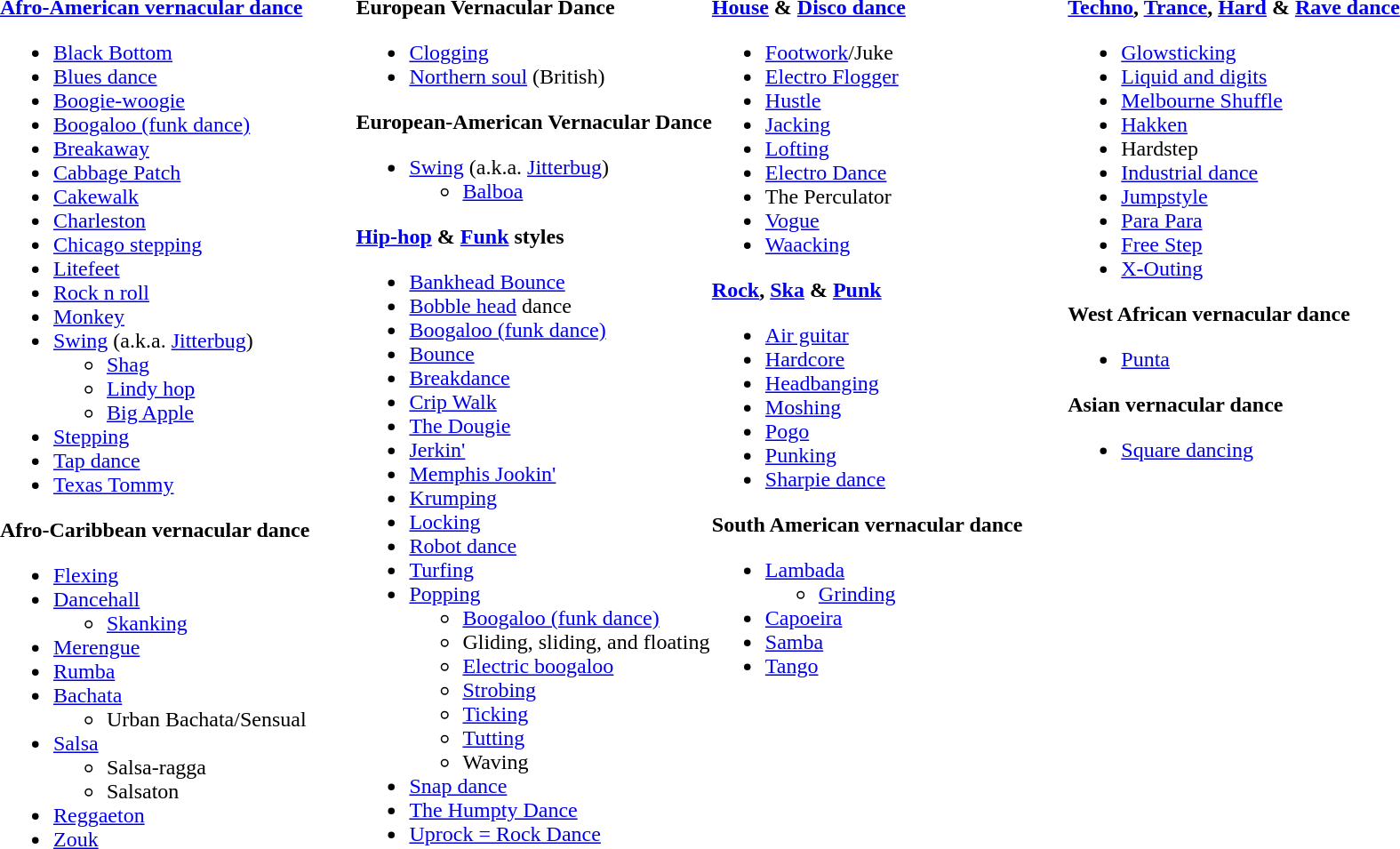<table border="0" cellpadding="0" cellspacing="0">
<tr>
<td valign="top" width="25%"><br><strong><a href='#'>Afro-American vernacular dance</a></strong><ul><li><a href='#'>Black Bottom</a></li><li><a href='#'>Blues dance</a></li><li><a href='#'>Boogie-woogie</a></li><li><a href='#'>Boogaloo (funk dance)</a></li><li><a href='#'>Breakaway</a></li><li><a href='#'>Cabbage Patch</a></li><li><a href='#'>Cakewalk</a></li><li><a href='#'>Charleston</a></li><li><a href='#'>Chicago stepping</a></li><li><a href='#'>Litefeet</a></li><li><a href='#'>Rock n roll</a></li><li><a href='#'>Monkey</a></li><li><a href='#'>Swing</a> (a.k.a. <a href='#'>Jitterbug</a>)<ul><li><a href='#'>Shag</a></li><li><a href='#'>Lindy hop</a></li><li><a href='#'>Big Apple</a></li></ul></li><li><a href='#'>Stepping</a></li><li><a href='#'>Tap dance</a></li><li><a href='#'>Texas Tommy</a></li></ul><strong>Afro-Caribbean vernacular dance</strong><ul><li><a href='#'>Flexing</a></li><li><a href='#'>Dancehall</a><ul><li><a href='#'>Skanking</a></li></ul></li><li><a href='#'>Merengue</a></li><li><a href='#'>Rumba</a></li><li><a href='#'>Bachata</a><ul><li>Urban Bachata/Sensual</li></ul></li><li><a href='#'>Salsa</a><ul><li>Salsa-ragga</li><li>Salsaton</li></ul></li><li><a href='#'>Reggaeton</a></li><li><a href='#'>Zouk</a></li></ul></td>
<td valign="top" width="25%"><br><strong>European Vernacular Dance</strong><ul><li><a href='#'>Clogging</a></li><li><a href='#'>Northern soul</a> (British)</li></ul><strong>European-American Vernacular Dance</strong><ul><li><a href='#'>Swing</a> (a.k.a. <a href='#'>Jitterbug</a>)<ul><li><a href='#'>Balboa</a></li></ul></li></ul><strong><a href='#'>Hip-hop</a> & <a href='#'>Funk</a> styles</strong><ul><li><a href='#'>Bankhead Bounce</a></li><li><a href='#'>Bobble head</a> dance</li><li><a href='#'>Boogaloo (funk dance)</a></li><li><a href='#'>Bounce</a></li><li><a href='#'>Breakdance</a></li><li><a href='#'>Crip Walk</a></li><li><a href='#'>The Dougie</a></li><li><a href='#'>Jerkin'</a></li><li><a href='#'>Memphis Jookin'</a></li><li><a href='#'>Krumping</a></li><li><a href='#'>Locking</a></li><li><a href='#'>Robot dance</a></li><li><a href='#'>Turfing</a></li><li><a href='#'>Popping</a><ul><li><a href='#'>Boogaloo (funk dance)</a></li><li>Gliding, sliding, and floating</li><li><a href='#'>Electric boogaloo</a></li><li><a href='#'>Strobing</a></li><li><a href='#'>Ticking</a></li><li><a href='#'>Tutting</a></li><li>Waving</li></ul></li><li><a href='#'>Snap dance</a></li><li><a href='#'>The Humpty Dance</a></li><li><a href='#'>Uprock = Rock Dance</a></li></ul></td>
<td valign="top" width="25%"><br><strong><a href='#'>House</a> & <a href='#'>Disco dance</a></strong><ul><li><a href='#'>Footwork</a>/Juke</li><li><a href='#'>Electro Flogger</a></li><li><a href='#'>Hustle</a></li><li><a href='#'>Jacking</a></li><li><a href='#'>Lofting</a></li><li><a href='#'>Electro Dance</a></li><li>The Perculator</li><li><a href='#'>Vogue</a></li><li><a href='#'>Waacking</a></li></ul><strong><a href='#'>Rock</a>, <a href='#'>Ska</a> & <a href='#'>Punk</a></strong><ul><li><a href='#'>Air guitar</a></li><li><a href='#'>Hardcore</a></li><li><a href='#'>Headbanging</a></li><li><a href='#'>Moshing</a></li><li><a href='#'>Pogo</a></li><li><a href='#'>Punking</a></li><li><a href='#'>Sharpie dance</a></li></ul><strong>South American vernacular dance</strong><ul><li><a href='#'>Lambada</a><ul><li><a href='#'>Grinding</a></li></ul></li><li><a href='#'>Capoeira</a></li><li><a href='#'>Samba</a></li><li><a href='#'>Tango</a></li></ul></td>
<td valign="top" width="25%"><br><strong><a href='#'>Techno</a>, <a href='#'>Trance</a>, <a href='#'>Hard</a> & <a href='#'>Rave dance</a></strong><ul><li><a href='#'>Glowsticking</a></li><li><a href='#'>Liquid and digits</a></li><li><a href='#'>Melbourne Shuffle</a></li><li><a href='#'>Hakken</a></li><li>Hardstep</li><li><a href='#'>Industrial dance</a></li><li><a href='#'>Jumpstyle</a></li><li><a href='#'>Para Para</a></li><li><a href='#'>Free Step</a></li><li><a href='#'>X-Outing</a></li></ul><strong>West African vernacular dance</strong><ul><li><a href='#'>Punta</a></li></ul><strong>Asian vernacular dance</strong><ul><li><a href='#'>Square dancing</a></li></ul></td>
</tr>
</table>
